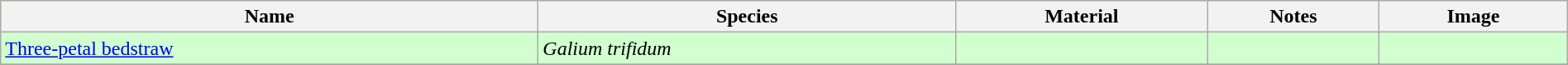<table class="wikitable" align="center" width="100%" style="background:#D1FFCF;">
<tr>
<th>Name</th>
<th>Species</th>
<th>Material</th>
<th>Notes</th>
<th>Image</th>
</tr>
<tr>
<td><a href='#'>Three-petal bedstraw</a></td>
<td><em>Galium trifidum</em></td>
<td></td>
<td></td>
<td></td>
</tr>
<tr>
</tr>
</table>
